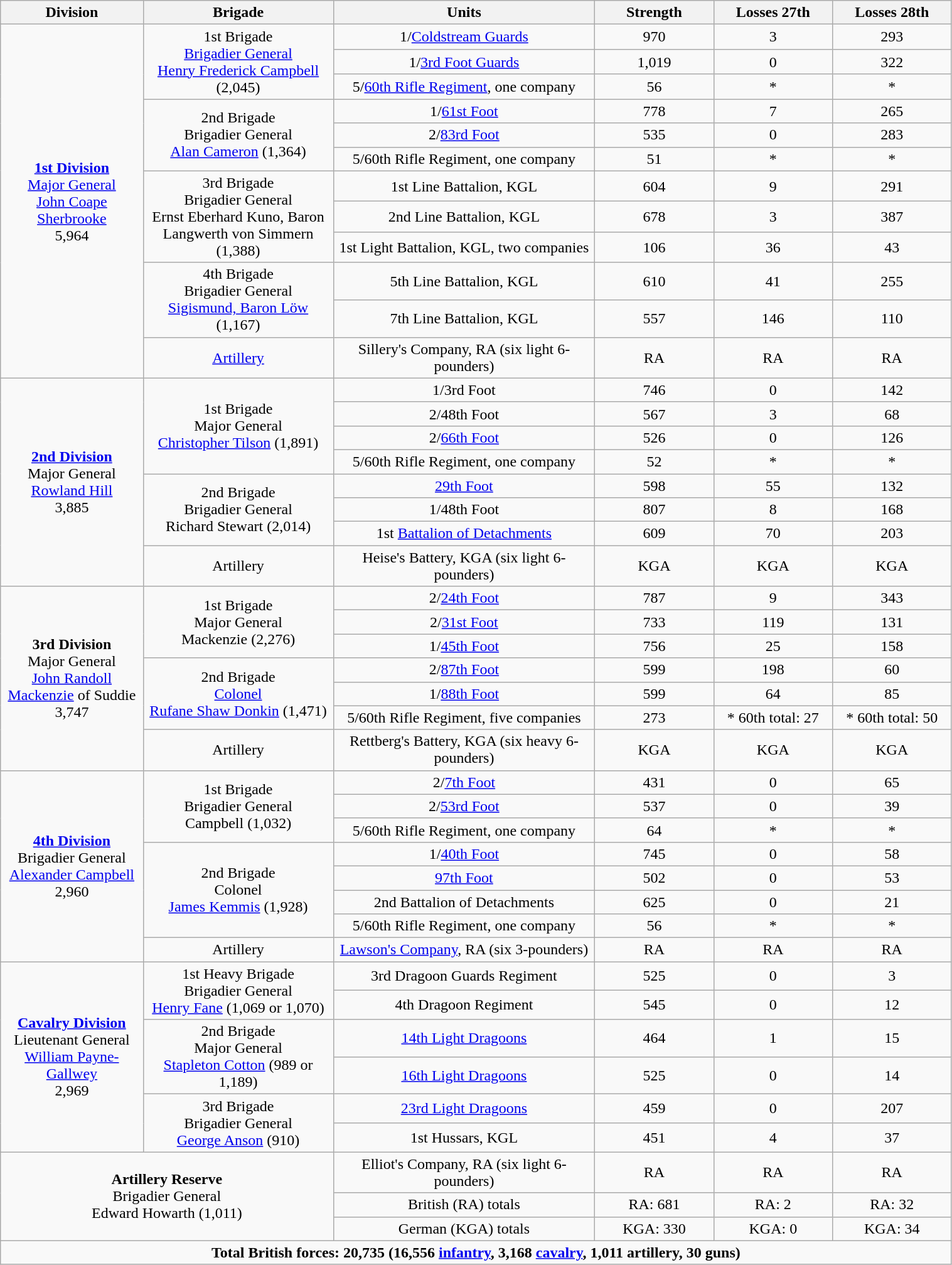<table class="wikitable" width="80%" style="text-align:center;">
<tr>
<th style="width:15%;">Division</th>
<th style="width:20%;">Brigade</th>
<th style="width:27.5%;">Units</th>
<th style="width:12.5%;">Strength</th>
<th style="width:12.5%;">Losses 27th</th>
<th style="width:12.5%;">Losses 28th</th>
</tr>
<tr>
<td rowspan=12><strong><a href='#'>1st Division</a></strong><br><a href='#'>Major General</a><br><a href='#'>John Coape Sherbrooke</a><br>5,964</td>
<td rowspan=3>1st Brigade<br><a href='#'>Brigadier General</a><br><a href='#'>Henry Frederick Campbell</a> (2,045)</td>
<td>1/<a href='#'>Coldstream Guards</a></td>
<td>970</td>
<td>3</td>
<td>293</td>
</tr>
<tr>
<td>1/<a href='#'>3rd Foot Guards</a></td>
<td>1,019</td>
<td>0</td>
<td>322</td>
</tr>
<tr>
<td>5/<a href='#'>60th Rifle Regiment</a>, one company</td>
<td>56</td>
<td>*</td>
<td>*</td>
</tr>
<tr>
<td rowspan=3>2nd Brigade<br>Brigadier General<br><a href='#'>Alan Cameron</a> (1,364)</td>
<td>1/<a href='#'>61st Foot</a></td>
<td>778</td>
<td>7</td>
<td>265</td>
</tr>
<tr>
<td>2/<a href='#'>83rd Foot</a></td>
<td>535</td>
<td>0</td>
<td>283</td>
</tr>
<tr>
<td>5/60th Rifle Regiment, one company</td>
<td>51</td>
<td>*</td>
<td>*</td>
</tr>
<tr>
<td rowspan=3>3rd Brigade<br>Brigadier General<br>Ernst Eberhard Kuno, Baron Langwerth von Simmern (1,388)</td>
<td>1st Line Battalion, KGL</td>
<td>604</td>
<td>9</td>
<td>291</td>
</tr>
<tr>
<td>2nd Line Battalion, KGL</td>
<td>678</td>
<td>3</td>
<td>387</td>
</tr>
<tr>
<td>1st Light Battalion, KGL, two companies</td>
<td>106</td>
<td>36</td>
<td>43</td>
</tr>
<tr>
<td rowspan=2>4th Brigade<br>Brigadier General<br><a href='#'>Sigismund, Baron Löw</a> (1,167)</td>
<td>5th Line Battalion, KGL</td>
<td>610</td>
<td>41</td>
<td>255</td>
</tr>
<tr>
<td>7th Line Battalion, KGL</td>
<td>557</td>
<td>146</td>
<td>110</td>
</tr>
<tr>
<td rowspan=1><a href='#'>Artillery</a></td>
<td>Sillery's Company, RA (six light 6-pounders)</td>
<td>RA</td>
<td>RA</td>
<td>RA</td>
</tr>
<tr>
<td rowspan=8><strong><a href='#'>2nd Division</a></strong><br>Major General<br><a href='#'>Rowland Hill</a><br>3,885</td>
<td rowspan=4>1st Brigade<br>Major General<br><a href='#'>Christopher Tilson</a> (1,891)</td>
<td>1/3rd Foot</td>
<td>746</td>
<td>0</td>
<td>142</td>
</tr>
<tr>
<td>2/48th Foot</td>
<td>567</td>
<td>3</td>
<td>68</td>
</tr>
<tr>
<td>2/<a href='#'>66th Foot</a></td>
<td>526</td>
<td>0</td>
<td>126</td>
</tr>
<tr>
<td>5/60th Rifle Regiment, one company</td>
<td>52</td>
<td>*</td>
<td>*</td>
</tr>
<tr>
<td rowspan=3>2nd Brigade<br>Brigadier General<br>Richard Stewart (2,014)</td>
<td><a href='#'>29th Foot</a></td>
<td>598</td>
<td>55</td>
<td>132</td>
</tr>
<tr>
<td>1/48th Foot</td>
<td>807</td>
<td>8</td>
<td>168</td>
</tr>
<tr>
<td>1st <a href='#'>Battalion of Detachments</a></td>
<td>609</td>
<td>70</td>
<td>203</td>
</tr>
<tr>
<td rowspan=1>Artillery</td>
<td>Heise's Battery, KGA (six light 6-pounders)</td>
<td>KGA</td>
<td>KGA</td>
<td>KGA</td>
</tr>
<tr>
<td rowspan=7><strong>3rd Division</strong><br>Major General<br><a href='#'>John Randoll Mackenzie</a> of Suddie<br>3,747</td>
<td rowspan=3>1st Brigade<br>Major General<br> Mackenzie (2,276)</td>
<td>2/<a href='#'>24th Foot</a></td>
<td>787</td>
<td>9</td>
<td>343</td>
</tr>
<tr>
<td>2/<a href='#'>31st Foot</a></td>
<td>733</td>
<td>119</td>
<td>131</td>
</tr>
<tr>
<td>1/<a href='#'>45th Foot</a></td>
<td>756</td>
<td>25</td>
<td>158</td>
</tr>
<tr>
<td rowspan=3>2nd Brigade<br><a href='#'>Colonel</a><br><a href='#'>Rufane Shaw Donkin</a> (1,471)</td>
<td>2/<a href='#'>87th Foot</a></td>
<td>599</td>
<td>198</td>
<td>60</td>
</tr>
<tr>
<td>1/<a href='#'>88th Foot</a></td>
<td>599</td>
<td>64</td>
<td>85</td>
</tr>
<tr>
<td>5/60th Rifle Regiment, five companies</td>
<td>273</td>
<td>* 60th total: 27</td>
<td>* 60th total: 50</td>
</tr>
<tr>
<td rowspan=1>Artillery</td>
<td>Rettberg's Battery, KGA (six heavy 6-pounders)</td>
<td>KGA</td>
<td>KGA</td>
<td>KGA</td>
</tr>
<tr>
<td rowspan=8><strong><a href='#'>4th Division</a></strong><br>Brigadier General<br><a href='#'>Alexander Campbell</a><br>2,960</td>
<td rowspan=3>1st Brigade<br>Brigadier General<br>Campbell (1,032)</td>
<td>2/<a href='#'>7th Foot</a></td>
<td>431</td>
<td>0</td>
<td>65</td>
</tr>
<tr>
<td>2/<a href='#'>53rd Foot</a></td>
<td>537</td>
<td>0</td>
<td>39</td>
</tr>
<tr>
<td>5/60th Rifle Regiment, one company</td>
<td>64</td>
<td>*</td>
<td>*</td>
</tr>
<tr>
<td rowspan=4>2nd Brigade<br>Colonel<br><a href='#'>James Kemmis</a> (1,928)</td>
<td>1/<a href='#'>40th Foot</a></td>
<td>745</td>
<td>0</td>
<td>58</td>
</tr>
<tr>
<td><a href='#'>97th Foot</a></td>
<td>502</td>
<td>0</td>
<td>53</td>
</tr>
<tr>
<td>2nd Battalion of Detachments</td>
<td>625</td>
<td>0</td>
<td>21</td>
</tr>
<tr>
<td>5/60th Rifle Regiment, one company</td>
<td>56</td>
<td>*</td>
<td>*</td>
</tr>
<tr>
<td rowspan=1>Artillery</td>
<td><a href='#'>Lawson's Company</a>, RA (six 3-pounders)</td>
<td>RA</td>
<td>RA</td>
<td>RA</td>
</tr>
<tr>
<td rowspan=6><strong><a href='#'>Cavalry Division</a></strong><br>Lieutenant General<br><a href='#'>William Payne-Gallwey</a><br>2,969</td>
<td rowspan=2>1st Heavy Brigade<br>Brigadier General<br><a href='#'>Henry Fane</a> (1,069 or 1,070)</td>
<td>3rd Dragoon Guards Regiment</td>
<td>525</td>
<td>0</td>
<td>3</td>
</tr>
<tr>
<td>4th Dragoon Regiment</td>
<td>545</td>
<td>0</td>
<td>12</td>
</tr>
<tr>
<td rowspan=2>2nd Brigade<br>Major General<br><a href='#'>Stapleton Cotton</a> (989 or 1,189)</td>
<td><a href='#'>14th Light Dragoons</a></td>
<td>464</td>
<td>1</td>
<td>15</td>
</tr>
<tr>
<td><a href='#'>16th Light Dragoons</a></td>
<td>525</td>
<td>0</td>
<td>14</td>
</tr>
<tr>
<td rowspan=2>3rd Brigade<br>Brigadier General<br><a href='#'>George Anson</a> (910)</td>
<td><a href='#'>23rd Light Dragoons</a></td>
<td>459</td>
<td>0</td>
<td>207</td>
</tr>
<tr>
<td>1st Hussars, KGL</td>
<td>451</td>
<td>4</td>
<td>37</td>
</tr>
<tr>
<td colspan=2 rowspan=3><strong>Artillery Reserve</strong><br>Brigadier General<br>Edward Howarth (1,011)</td>
<td>Elliot's Company, RA (six light 6-pounders)</td>
<td>RA</td>
<td>RA</td>
<td>RA</td>
</tr>
<tr>
<td>British (RA) totals</td>
<td>RA: 681</td>
<td>RA: 2</td>
<td>RA: 32</td>
</tr>
<tr>
<td>German (KGA) totals</td>
<td>KGA: 330</td>
<td>KGA: 0</td>
<td>KGA: 34</td>
</tr>
<tr>
<td colspan=6><strong>Total British forces: 20,735 (16,556 <a href='#'>infantry</a>, 3,168 <a href='#'>cavalry</a>, 1,011 artillery, 30 guns)</strong></td>
</tr>
</table>
